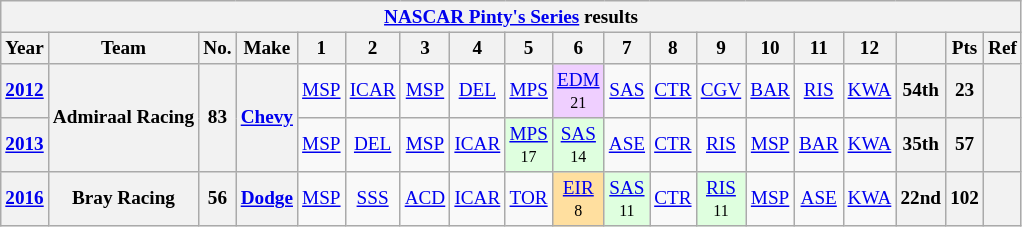<table class="wikitable" style="text-align:center; font-size:80%">
<tr>
<th colspan=45><a href='#'>NASCAR Pinty's Series</a> results</th>
</tr>
<tr>
<th>Year</th>
<th>Team</th>
<th>No.</th>
<th>Make</th>
<th>1</th>
<th>2</th>
<th>3</th>
<th>4</th>
<th>5</th>
<th>6</th>
<th>7</th>
<th>8</th>
<th>9</th>
<th>10</th>
<th>11</th>
<th>12</th>
<th></th>
<th>Pts</th>
<th>Ref</th>
</tr>
<tr>
<th><a href='#'>2012</a></th>
<th rowspan=2>Admiraal Racing</th>
<th rowspan=2>83</th>
<th rowspan=2><a href='#'>Chevy</a></th>
<td><a href='#'>MSP</a></td>
<td><a href='#'>ICAR</a></td>
<td><a href='#'>MSP</a></td>
<td><a href='#'>DEL</a></td>
<td><a href='#'>MPS</a></td>
<td style="background:#EFCFFF;"><a href='#'>EDM</a><br><small>21</small></td>
<td><a href='#'>SAS</a></td>
<td><a href='#'>CTR</a></td>
<td><a href='#'>CGV</a></td>
<td><a href='#'>BAR</a></td>
<td><a href='#'>RIS</a></td>
<td><a href='#'>KWA</a></td>
<th>54th</th>
<th>23</th>
<th></th>
</tr>
<tr>
<th><a href='#'>2013</a></th>
<td><a href='#'>MSP</a></td>
<td><a href='#'>DEL</a></td>
<td><a href='#'>MSP</a></td>
<td><a href='#'>ICAR</a></td>
<td style="background:#DFFFDF;"><a href='#'>MPS</a><br><small>17</small></td>
<td style="background:#DFFFDF;"><a href='#'>SAS</a><br><small>14</small></td>
<td><a href='#'>ASE</a></td>
<td><a href='#'>CTR</a></td>
<td><a href='#'>RIS</a></td>
<td><a href='#'>MSP</a></td>
<td><a href='#'>BAR</a></td>
<td><a href='#'>KWA</a></td>
<th>35th</th>
<th>57</th>
<th></th>
</tr>
<tr>
<th><a href='#'>2016</a></th>
<th>Bray Racing</th>
<th>56</th>
<th><a href='#'>Dodge</a></th>
<td><a href='#'>MSP</a></td>
<td><a href='#'>SSS</a></td>
<td><a href='#'>ACD</a></td>
<td><a href='#'>ICAR</a></td>
<td><a href='#'>TOR</a></td>
<td style="background:#FFDF9F;"><a href='#'>EIR</a><br><small>8</small></td>
<td style="background:#DFFFDF;"><a href='#'>SAS</a><br><small>11</small></td>
<td><a href='#'>CTR</a></td>
<td style="background:#DFFFDF;"><a href='#'>RIS</a><br><small>11</small></td>
<td><a href='#'>MSP</a></td>
<td><a href='#'>ASE</a></td>
<td><a href='#'>KWA</a></td>
<th>22nd</th>
<th>102</th>
<th></th>
</tr>
</table>
